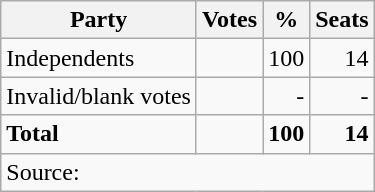<table class=wikitable style=text-align:right>
<tr>
<th>Party</th>
<th>Votes</th>
<th>%</th>
<th>Seats</th>
</tr>
<tr>
<td align=left>Independents</td>
<td></td>
<td>100</td>
<td>14</td>
</tr>
<tr>
<td align=left>Invalid/blank votes</td>
<td></td>
<td>-</td>
<td>-</td>
</tr>
<tr>
<td align=left><strong>Total</strong></td>
<td><strong> </strong></td>
<td><strong>100</strong></td>
<td><strong>14</strong></td>
</tr>
<tr>
<td colspan=4 align=left>Source: </td>
</tr>
</table>
